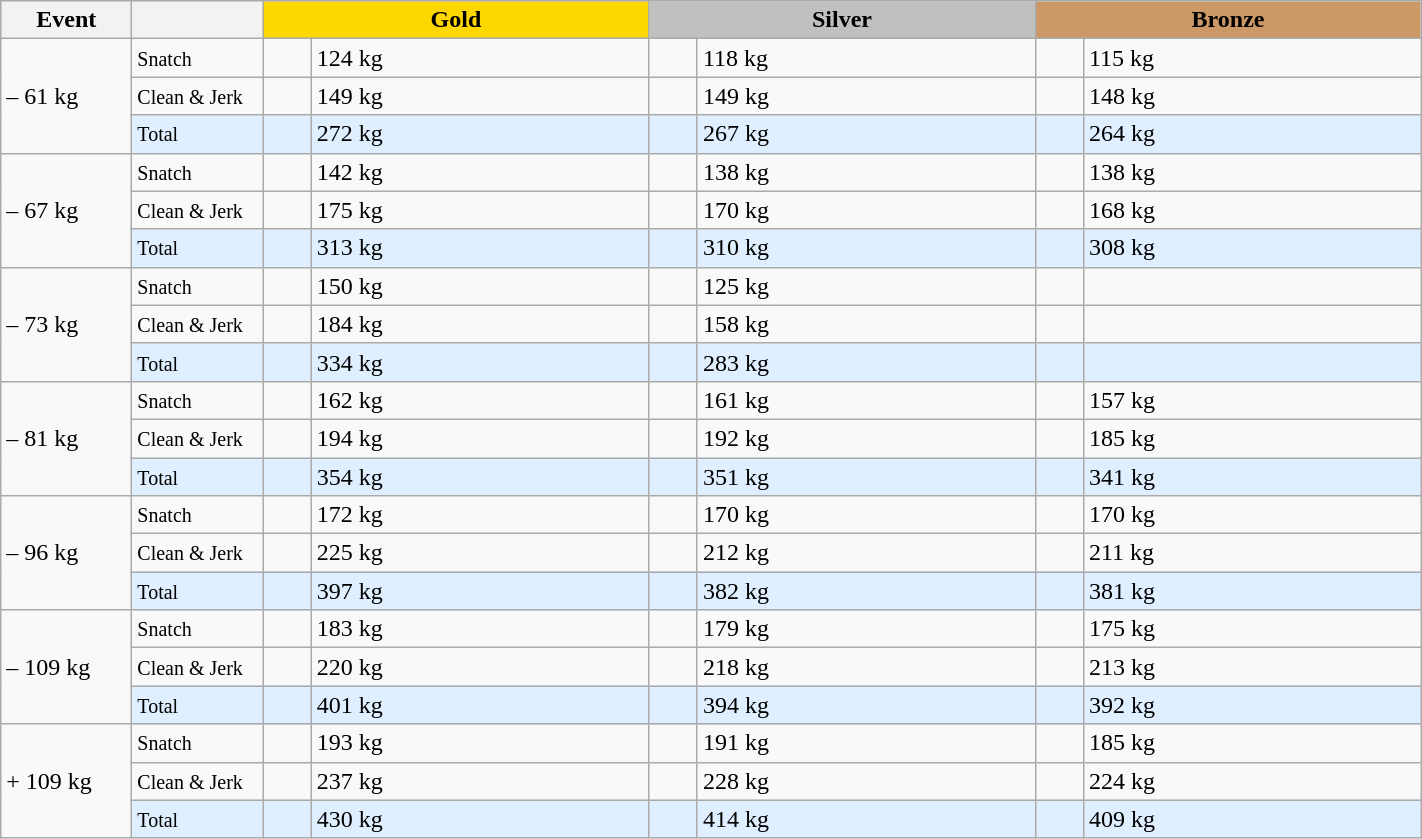<table class="wikitable">
<tr>
<th width=80>Event</th>
<th width=80></th>
<td bgcolor=gold align="center" colspan=2 width=250><strong>Gold</strong></td>
<td bgcolor=silver align="center" colspan=2 width=250><strong>Silver</strong></td>
<td bgcolor=#cc9966 colspan=2 align="center" width=250><strong>Bronze</strong></td>
</tr>
<tr>
<td rowspan=3>– 61 kg</td>
<td><small>Snatch</small></td>
<td></td>
<td>124 kg</td>
<td></td>
<td>118 kg</td>
<td></td>
<td>115 kg</td>
</tr>
<tr>
<td><small>Clean & Jerk</small></td>
<td></td>
<td>149 kg</td>
<td></td>
<td>149 kg</td>
<td></td>
<td>148 kg</td>
</tr>
<tr bgcolor=#dfefff>
<td><small>Total</small></td>
<td></td>
<td>272 kg</td>
<td></td>
<td>267 kg</td>
<td></td>
<td>264 kg</td>
</tr>
<tr>
<td rowspan=3>– 67 kg</td>
<td><small>Snatch</small></td>
<td></td>
<td>142 kg</td>
<td></td>
<td>138 kg</td>
<td></td>
<td>138 kg</td>
</tr>
<tr>
<td><small>Clean & Jerk</small></td>
<td></td>
<td>175 kg</td>
<td></td>
<td>170 kg</td>
<td></td>
<td>168 kg</td>
</tr>
<tr bgcolor=#dfefff>
<td><small>Total</small></td>
<td></td>
<td>313 kg</td>
<td></td>
<td>310 kg</td>
<td></td>
<td>308 kg</td>
</tr>
<tr>
<td rowspan=3>– 73 kg</td>
<td><small>Snatch</small></td>
<td></td>
<td>150 kg</td>
<td></td>
<td>125 kg</td>
<td></td>
<td></td>
</tr>
<tr>
<td><small>Clean & Jerk</small></td>
<td></td>
<td>184 kg</td>
<td></td>
<td>158 kg</td>
<td></td>
<td></td>
</tr>
<tr bgcolor=#dfefff>
<td><small>Total</small></td>
<td></td>
<td>334 kg</td>
<td></td>
<td>283 kg</td>
<td></td>
<td></td>
</tr>
<tr>
<td rowspan=3>– 81 kg</td>
<td><small>Snatch</small></td>
<td></td>
<td>162 kg</td>
<td></td>
<td>161 kg</td>
<td></td>
<td>157 kg</td>
</tr>
<tr>
<td><small>Clean & Jerk</small></td>
<td></td>
<td>194 kg</td>
<td></td>
<td>192 kg</td>
<td></td>
<td>185 kg</td>
</tr>
<tr bgcolor=#dfefff>
<td><small>Total</small></td>
<td></td>
<td>354 kg</td>
<td></td>
<td>351 kg</td>
<td></td>
<td>341 kg</td>
</tr>
<tr>
<td rowspan=3>– 96 kg</td>
<td><small>Snatch</small></td>
<td></td>
<td>172 kg</td>
<td></td>
<td>170 kg</td>
<td></td>
<td>170 kg</td>
</tr>
<tr>
<td><small>Clean & Jerk</small></td>
<td></td>
<td>225 kg</td>
<td></td>
<td>212 kg</td>
<td></td>
<td>211 kg</td>
</tr>
<tr bgcolor=#dfefff>
<td><small>Total</small></td>
<td></td>
<td>397 kg</td>
<td></td>
<td>382 kg</td>
<td></td>
<td>381 kg</td>
</tr>
<tr>
<td rowspan=3>– 109 kg</td>
<td><small>Snatch</small></td>
<td></td>
<td>183 kg</td>
<td></td>
<td>179 kg</td>
<td></td>
<td>175 kg</td>
</tr>
<tr>
<td><small>Clean & Jerk</small></td>
<td></td>
<td>220 kg</td>
<td></td>
<td>218 kg</td>
<td></td>
<td>213 kg</td>
</tr>
<tr bgcolor=#dfefff>
<td><small>Total</small></td>
<td></td>
<td>401 kg</td>
<td></td>
<td>394 kg</td>
<td></td>
<td>392 kg</td>
</tr>
<tr>
<td rowspan=3>+ 109 kg</td>
<td><small>Snatch</small></td>
<td></td>
<td>193 kg</td>
<td></td>
<td>191 kg</td>
<td></td>
<td>185 kg</td>
</tr>
<tr>
<td><small>Clean & Jerk</small></td>
<td></td>
<td>237 kg</td>
<td></td>
<td>228 kg</td>
<td></td>
<td>224 kg</td>
</tr>
<tr bgcolor=#dfefff>
<td><small>Total</small></td>
<td></td>
<td>430 kg</td>
<td></td>
<td>414 kg</td>
<td></td>
<td>409 kg</td>
</tr>
</table>
